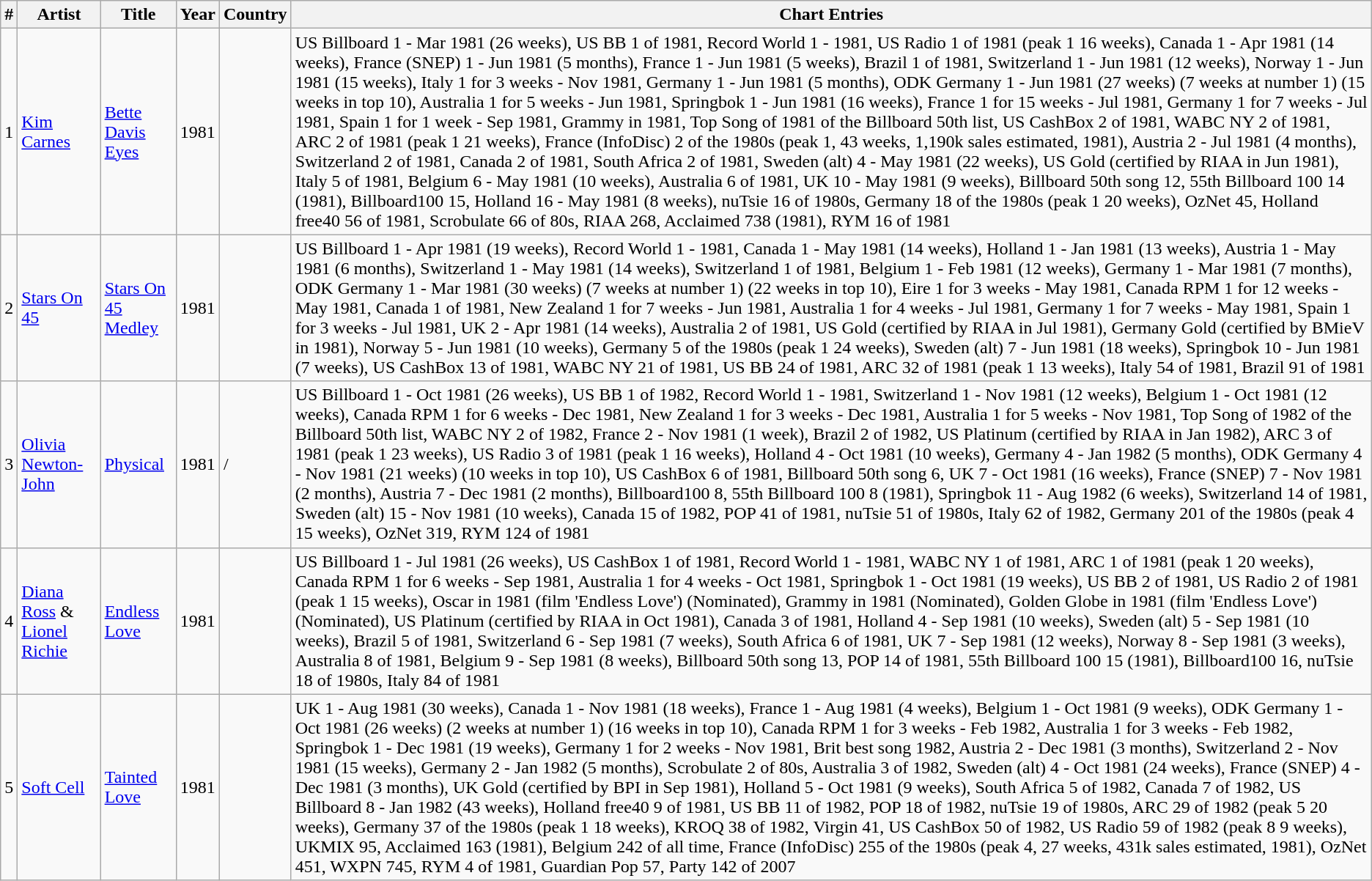<table class="wikitable">
<tr>
<th>#</th>
<th>Artist</th>
<th>Title</th>
<th>Year</th>
<th>Country</th>
<th>Chart Entries</th>
</tr>
<tr>
<td>1</td>
<td><a href='#'>Kim Carnes</a></td>
<td><a href='#'>Bette Davis Eyes</a></td>
<td>1981</td>
<td></td>
<td>US Billboard 1 - Mar 1981 (26 weeks), US BB 1 of 1981, Record World 1 - 1981, US Radio 1 of 1981 (peak 1 16 weeks), Canada 1 - Apr 1981 (14 weeks), France (SNEP) 1 - Jun 1981 (5 months), France 1 - Jun 1981 (5 weeks), Brazil 1 of 1981, Switzerland 1 - Jun 1981 (12 weeks), Norway 1 - Jun 1981 (15 weeks), Italy 1 for 3 weeks - Nov 1981, Germany 1 - Jun 1981 (5 months), ODK Germany 1 - Jun 1981 (27 weeks) (7 weeks at number 1) (15 weeks in top 10), Australia 1 for 5 weeks - Jun 1981, Springbok 1 - Jun 1981 (16 weeks), France 1 for 15 weeks - Jul 1981, Germany 1 for 7 weeks - Jul 1981, Spain 1 for 1 week - Sep 1981, Grammy in 1981, Top Song of 1981 of the Billboard 50th list, US CashBox 2 of 1981, WABC NY 2 of 1981, ARC 2 of 1981 (peak 1 21 weeks), France (InfoDisc) 2 of the 1980s (peak 1, 43 weeks, 1,190k sales estimated, 1981), Austria 2 - Jul 1981 (4 months), Switzerland 2 of 1981, Canada 2 of 1981, South Africa 2 of 1981, Sweden (alt) 4 - May 1981 (22 weeks), US Gold (certified by RIAA in Jun 1981), Italy 5 of 1981, Belgium 6 - May 1981 (10 weeks), Australia 6 of 1981, UK 10 - May 1981 (9 weeks), Billboard 50th song 12, 55th Billboard 100 14 (1981), Billboard100 15, Holland 16 - May 1981 (8 weeks), nuTsie 16 of 1980s, Germany 18 of the 1980s (peak 1 20 weeks), OzNet 45, Holland free40 56 of 1981, Scrobulate 66 of 80s, RIAA 268, Acclaimed 738 (1981), RYM 16 of 1981</td>
</tr>
<tr>
<td>2</td>
<td><a href='#'>Stars On 45</a></td>
<td><a href='#'>Stars On 45 Medley</a></td>
<td>1981</td>
<td></td>
<td>US Billboard 1 - Apr 1981 (19 weeks), Record World 1 - 1981, Canada 1 - May 1981 (14 weeks), Holland 1 - Jan 1981 (13 weeks), Austria 1 - May 1981 (6 months), Switzerland 1 - May 1981 (14 weeks), Switzerland 1 of 1981, Belgium 1 - Feb 1981 (12 weeks), Germany 1 - Mar 1981 (7 months), ODK Germany 1 - Mar 1981 (30 weeks) (7 weeks at number 1) (22 weeks in top 10), Eire 1 for 3 weeks - May 1981, Canada RPM 1 for 12 weeks - May 1981, Canada 1 of 1981, New Zealand 1 for 7 weeks - Jun 1981, Australia 1 for 4 weeks - Jul 1981, Germany 1 for 7 weeks - May 1981, Spain 1 for 3 weeks - Jul 1981, UK 2 - Apr 1981 (14 weeks), Australia 2 of 1981, US Gold (certified by RIAA in Jul 1981), Germany Gold (certified by BMieV in 1981), Norway 5 - Jun 1981 (10 weeks), Germany 5 of the 1980s (peak 1 24 weeks), Sweden (alt) 7 - Jun 1981 (18 weeks), Springbok 10 - Jun 1981 (7 weeks), US CashBox 13 of 1981, WABC NY 21 of 1981, US BB 24 of 1981, ARC 32 of 1981 (peak 1 13 weeks), Italy 54 of 1981, Brazil 91 of 1981</td>
</tr>
<tr>
<td>3</td>
<td><a href='#'>Olivia Newton-John</a></td>
<td><a href='#'>Physical</a></td>
<td>1981</td>
<td>/</td>
<td>US Billboard 1 - Oct 1981 (26 weeks), US BB 1 of 1982, Record World 1 - 1981, Switzerland 1 - Nov 1981 (12 weeks), Belgium 1 - Oct 1981 (12 weeks), Canada RPM 1 for 6 weeks - Dec 1981, New Zealand 1 for 3 weeks - Dec 1981, Australia 1 for 5 weeks - Nov 1981, Top Song of 1982 of the Billboard 50th list, WABC NY 2 of 1982, France 2 - Nov 1981 (1 week), Brazil 2 of 1982, US Platinum (certified by RIAA in Jan 1982), ARC 3 of 1981 (peak 1 23 weeks), US Radio 3 of 1981 (peak 1 16 weeks), Holland 4 - Oct 1981 (10 weeks), Germany 4 - Jan 1982 (5 months), ODK Germany 4 - Nov 1981 (21 weeks) (10 weeks in top 10), US CashBox 6 of 1981, Billboard 50th song 6, UK 7 - Oct 1981 (16 weeks), France (SNEP) 7 - Nov 1981 (2 months), Austria 7 - Dec 1981 (2 months), Billboard100 8, 55th Billboard 100 8 (1981), Springbok 11 - Aug 1982 (6 weeks), Switzerland 14 of 1981, Sweden (alt) 15 - Nov 1981 (10 weeks), Canada 15 of 1982, POP 41 of 1981, nuTsie 51 of 1980s, Italy 62 of 1982, Germany 201 of the 1980s (peak 4 15 weeks), OzNet 319, RYM 124 of 1981</td>
</tr>
<tr>
<td>4</td>
<td><a href='#'>Diana Ross</a> & <a href='#'>Lionel Richie</a></td>
<td><a href='#'>Endless Love</a></td>
<td>1981</td>
<td></td>
<td>US Billboard 1 - Jul 1981 (26 weeks), US CashBox 1 of 1981, Record World 1 - 1981, WABC NY 1 of 1981, ARC 1 of 1981 (peak 1 20 weeks), Canada RPM 1 for 6 weeks - Sep 1981, Australia 1 for 4 weeks - Oct 1981, Springbok 1 - Oct 1981 (19 weeks), US BB 2 of 1981, US Radio 2 of 1981 (peak 1 15 weeks), Oscar in 1981 (film 'Endless Love') (Nominated), Grammy in 1981 (Nominated), Golden Globe in 1981 (film 'Endless Love') (Nominated), US Platinum (certified by RIAA in Oct 1981), Canada 3 of 1981, Holland 4 - Sep 1981 (10 weeks), Sweden (alt) 5 - Sep 1981 (10 weeks), Brazil 5 of 1981, Switzerland 6 - Sep 1981 (7 weeks), South Africa 6 of 1981, UK 7 - Sep 1981 (12 weeks), Norway 8 - Sep 1981 (3 weeks), Australia 8 of 1981, Belgium 9 - Sep 1981 (8 weeks), Billboard 50th song 13, POP 14 of 1981, 55th Billboard 100 15 (1981), Billboard100 16, nuTsie 18 of 1980s, Italy 84 of 1981</td>
</tr>
<tr>
<td>5</td>
<td><a href='#'>Soft Cell</a></td>
<td><a href='#'>Tainted Love</a></td>
<td>1981</td>
<td></td>
<td>UK 1 - Aug 1981 (30 weeks), Canada 1 - Nov 1981 (18 weeks), France 1 - Aug 1981 (4 weeks), Belgium 1 - Oct 1981 (9 weeks), ODK Germany 1 - Oct 1981 (26 weeks) (2 weeks at number 1) (16 weeks in top 10), Canada RPM 1 for 3 weeks - Feb 1982, Australia 1 for 3 weeks - Feb 1982, Springbok 1 - Dec 1981 (19 weeks), Germany 1 for 2 weeks - Nov 1981, Brit best song 1982, Austria 2 - Dec 1981 (3 months), Switzerland 2 - Nov 1981 (15 weeks), Germany 2 - Jan 1982 (5 months), Scrobulate 2 of 80s, Australia 3 of 1982, Sweden (alt) 4 - Oct 1981 (24 weeks), France (SNEP) 4 - Dec 1981 (3 months), UK Gold (certified by BPI in Sep 1981), Holland 5 - Oct 1981 (9 weeks), South Africa 5 of 1982, Canada 7 of 1982, US Billboard 8 - Jan 1982 (43 weeks), Holland free40 9 of 1981, US BB 11 of 1982, POP 18 of 1982, nuTsie 19 of 1980s, ARC 29 of 1982 (peak 5 20 weeks), Germany 37 of the 1980s (peak 1 18 weeks), KROQ 38 of 1982, Virgin 41, US CashBox 50 of 1982, US Radio 59 of 1982 (peak 8 9 weeks), UKMIX 95, Acclaimed 163 (1981), Belgium 242 of all time, France (InfoDisc) 255 of the 1980s (peak 4, 27 weeks, 431k sales estimated, 1981), OzNet 451, WXPN 745, RYM 4 of 1981, Guardian Pop 57, Party 142 of 2007</td>
</tr>
</table>
